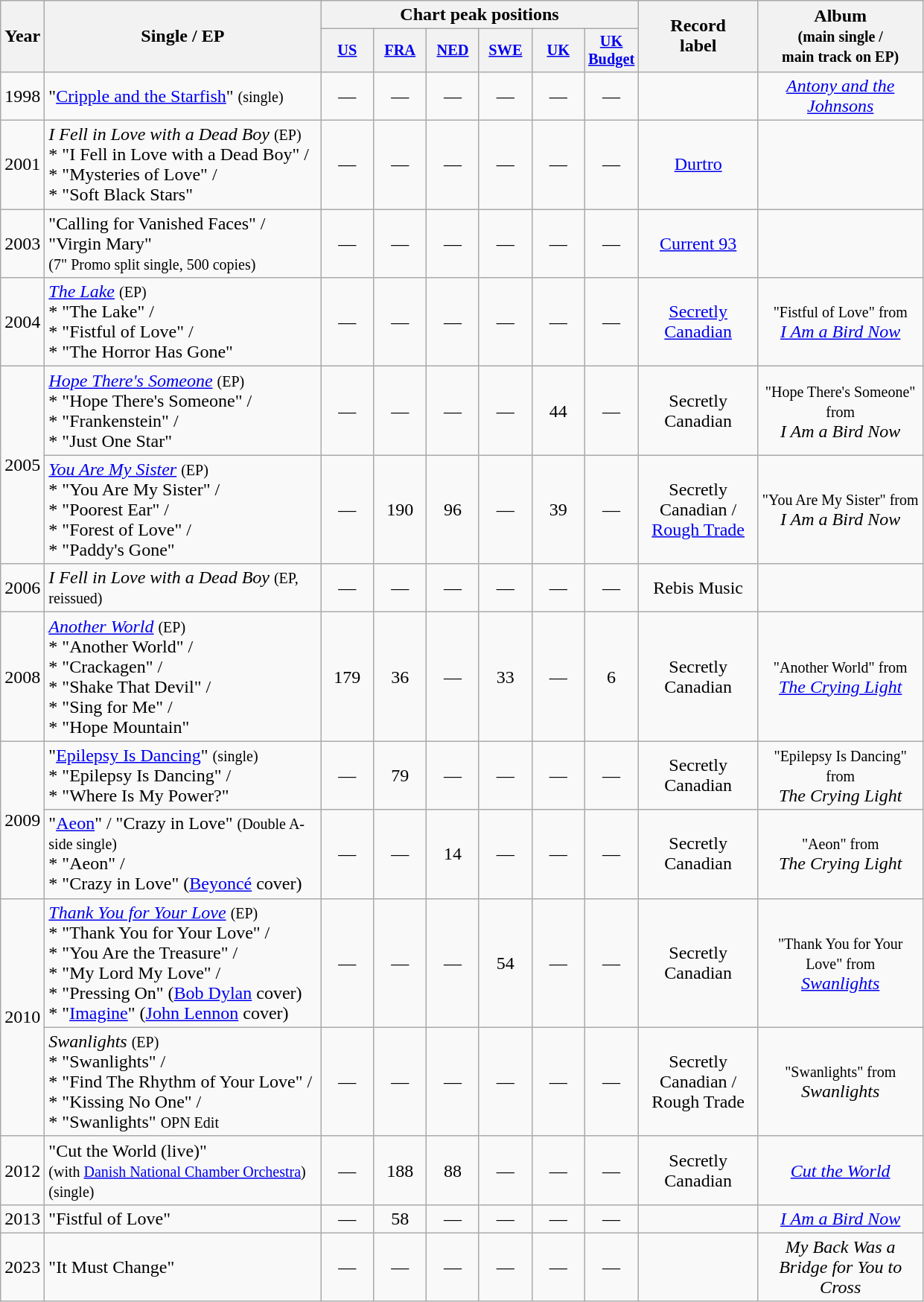<table class="wikitable">
<tr>
<th rowspan="2">Year</th>
<th rowspan="2" style="width:240px;">Single / EP</th>
<th colspan="6">Chart peak positions</th>
<th rowspan="2" style="width:100px;">Record<br>label</th>
<th rowspan="2" style="width:140px;">Album<br><small>(main single / <br>main track on EP)</small></th>
</tr>
<tr>
<th style="width:3em;font-size:85%"><a href='#'>US</a><br></th>
<th style="width:3em;font-size:85%"><a href='#'>FRA</a><br></th>
<th style="width:3em;font-size:85%"><a href='#'>NED</a><br></th>
<th style="width:3em;font-size:85%"><a href='#'>SWE</a><br></th>
<th style="width:3em;font-size:85%"><a href='#'>UK</a><br></th>
<th style="width:3em;font-size:85%"><a href='#'>UK <br>Budget</a><br></th>
</tr>
<tr>
<td>1998</td>
<td>"<a href='#'>Cripple and the Starfish</a>" <small>(single)</small></td>
<td style="text-align:center;">—</td>
<td style="text-align:center;">—</td>
<td style="text-align:center;">—</td>
<td style="text-align:center;">—</td>
<td style="text-align:center;">—</td>
<td style="text-align:center;">—</td>
<td style="text-align:center;"></td>
<td style="text-align:center;"><em><a href='#'>Antony and the Johnsons</a></em></td>
</tr>
<tr>
<td>2001</td>
<td><em>I Fell in Love with a Dead Boy</em> <small>(EP)</small> <br>* "I Fell in Love with a Dead Boy" / <br> * "Mysteries of Love" / <br> * "Soft Black Stars"</td>
<td style="text-align:center;">—</td>
<td style="text-align:center;">—</td>
<td style="text-align:center;">—</td>
<td style="text-align:center;">—</td>
<td style="text-align:center;">—</td>
<td style="text-align:center;">—</td>
<td style="text-align:center;"><a href='#'>Durtro</a></td>
<td></td>
</tr>
<tr>
<td>2003</td>
<td>"Calling for Vanished Faces" /<br> "Virgin Mary" <br><small>(7" Promo split single, 500 copies)</small></td>
<td style="text-align:center;">—</td>
<td style="text-align:center;">—</td>
<td style="text-align:center;">—</td>
<td style="text-align:center;">—</td>
<td style="text-align:center;">—</td>
<td style="text-align:center;">—</td>
<td style="text-align:center;"><a href='#'>Current 93</a></td>
<td></td>
</tr>
<tr>
<td>2004</td>
<td><em><a href='#'>The Lake</a></em> <small>(EP)</small> <br>* "The Lake" / <br> * "Fistful of Love" / <br> * "The Horror Has Gone"</td>
<td style="text-align:center;">—</td>
<td style="text-align:center;">—</td>
<td style="text-align:center;">—</td>
<td style="text-align:center;">—</td>
<td style="text-align:center;">—</td>
<td style="text-align:center;">—</td>
<td style="text-align:center;"><a href='#'>Secretly Canadian</a></td>
<td style="text-align:center;"><small>"Fistful of Love" from</small> <br><em><a href='#'>I Am a Bird Now</a></em></td>
</tr>
<tr>
<td rowspan="2">2005</td>
<td><em><a href='#'>Hope There's Someone</a></em> <small>(EP)</small> <br>* "Hope There's Someone" / <br> * "Frankenstein" / <br> * "Just One Star"</td>
<td style="text-align:center;">—</td>
<td style="text-align:center;">—</td>
<td style="text-align:center;">—</td>
<td style="text-align:center;">—</td>
<td style="text-align:center;">44</td>
<td style="text-align:center;">—</td>
<td style="text-align:center;">Secretly Canadian</td>
<td style="text-align:center;"><small>"Hope There's Someone" from</small> <br><em>I Am a Bird Now</em></td>
</tr>
<tr>
<td><em><a href='#'>You Are My Sister</a></em> <small>(EP)</small> <br>* "You Are My Sister" / <br> * "Poorest Ear" / <br> * "Forest of Love" / <br> * "Paddy's Gone"</td>
<td style="text-align:center;">—</td>
<td style="text-align:center;">190</td>
<td style="text-align:center;">96</td>
<td style="text-align:center;">—</td>
<td style="text-align:center;">39</td>
<td style="text-align:center;">—</td>
<td style="text-align:center;">Secretly Canadian / <br> <a href='#'>Rough Trade</a></td>
<td style="text-align:center;"><small>"You Are My Sister" from</small> <br><em>I Am a Bird Now</em></td>
</tr>
<tr>
<td>2006</td>
<td><em>I Fell in Love with a Dead Boy</em> <small>(EP, reissued)</small></td>
<td style="text-align:center;">—</td>
<td style="text-align:center;">—</td>
<td style="text-align:center;">—</td>
<td style="text-align:center;">—</td>
<td style="text-align:center;">—</td>
<td style="text-align:center;">—</td>
<td style="text-align:center;">Rebis Music</td>
<td></td>
</tr>
<tr>
<td>2008</td>
<td><em><a href='#'>Another World</a></em> <small>(EP)</small> <br>* "Another World" / <br> * "Crackagen" / <br> * "Shake That Devil" / <br> * "Sing for Me" / <br> * "Hope Mountain"</td>
<td style="text-align:center;">179</td>
<td style="text-align:center;">36</td>
<td style="text-align:center;">—</td>
<td style="text-align:center;">33</td>
<td style="text-align:center;">—</td>
<td style="text-align:center;">6</td>
<td style="text-align:center;">Secretly Canadian</td>
<td style="text-align:center;"><small>"Another World" from</small> <br><em><a href='#'>The Crying Light</a></em></td>
</tr>
<tr>
<td rowspan="2">2009</td>
<td>"<a href='#'>Epilepsy Is Dancing</a>" <small>(single)</small> <br>* "Epilepsy Is Dancing" / <br>* "Where Is My Power?"</td>
<td style="text-align:center;">—</td>
<td style="text-align:center;">79</td>
<td style="text-align:center;">—</td>
<td style="text-align:center;">—</td>
<td style="text-align:center;">—</td>
<td style="text-align:center;">—</td>
<td style="text-align:center;">Secretly Canadian</td>
<td style="text-align:center;"><small>"Epilepsy Is Dancing" from</small> <br><em>The Crying Light</em></td>
</tr>
<tr>
<td>"<a href='#'>Aeon</a>" / "Crazy in Love" <small>(Double A-side single)</small> <br>* "Aeon" / <br> * "Crazy in Love" (<a href='#'>Beyoncé</a> cover)</td>
<td style="text-align:center;">—</td>
<td style="text-align:center;">—</td>
<td style="text-align:center;">14</td>
<td style="text-align:center;">—</td>
<td style="text-align:center;">—</td>
<td style="text-align:center;">—</td>
<td style="text-align:center;">Secretly Canadian</td>
<td style="text-align:center;"><small>"Aeon" from</small> <br><em>The Crying Light</em></td>
</tr>
<tr>
<td rowspan="2">2010</td>
<td><em><a href='#'>Thank You for Your Love</a></em> <small>(EP)</small> <br>* "Thank You for Your Love" / <br> * "You Are the Treasure" / <br> * "My Lord My Love" / <br> * "Pressing On" (<a href='#'>Bob Dylan</a> cover) <br> * "<a href='#'>Imagine</a>" (<a href='#'>John Lennon</a> cover)</td>
<td style="text-align:center;">—</td>
<td style="text-align:center;">—</td>
<td style="text-align:center;">—</td>
<td style="text-align:center;">54</td>
<td style="text-align:center;">—</td>
<td style="text-align:center;">—</td>
<td style="text-align:center;">Secretly Canadian</td>
<td style="text-align:center;"><small>"Thank You for Your Love" from</small> <br><em><a href='#'>Swanlights</a></em></td>
</tr>
<tr>
<td><em>Swanlights</em> <small>(EP)</small> <br>* "Swanlights" / <br>* "Find The Rhythm of Your Love" / <br>* "Kissing No One" / <br>* "Swanlights" <small>OPN Edit</small></td>
<td style="text-align:center;">—</td>
<td style="text-align:center;">—</td>
<td style="text-align:center;">—</td>
<td style="text-align:center;">—</td>
<td style="text-align:center;">—</td>
<td style="text-align:center;">—</td>
<td style="text-align:center;">Secretly Canadian / <br> Rough Trade</td>
<td style="text-align:center;"><small>"Swanlights" from</small> <br><em>Swanlights</em></td>
</tr>
<tr>
<td>2012</td>
<td>"Cut the World (live)" <br> <small>(with <a href='#'>Danish National Chamber Orchestra</a>)</small> <small>(single)</small></td>
<td style="text-align:center;">—</td>
<td style="text-align:center;">188</td>
<td style="text-align:center;">88</td>
<td style="text-align:center;">—</td>
<td style="text-align:center;">—</td>
<td style="text-align:center;">—</td>
<td style="text-align:center;">Secretly Canadian</td>
<td style="text-align:center;"><em><a href='#'>Cut the World</a></em></td>
</tr>
<tr>
<td>2013</td>
<td>"Fistful of Love"</td>
<td style="text-align:center;">—</td>
<td style="text-align:center;">58</td>
<td style="text-align:center;">—</td>
<td style="text-align:center;">—</td>
<td style="text-align:center;">—</td>
<td style="text-align:center;">—</td>
<td style="text-align:center;"></td>
<td style="text-align:center;"><em><a href='#'>I Am a Bird Now</a></em></td>
</tr>
<tr>
<td>2023</td>
<td>"It Must Change"</td>
<td style="text-align:center;">—</td>
<td style="text-align:center;">—</td>
<td style="text-align:center;">—</td>
<td style="text-align:center;">—</td>
<td style="text-align:center;">—</td>
<td style="text-align:center;">—</td>
<td style="text-align:center;"></td>
<td style="text-align:center;"><em>My Back Was a Bridge for You to Cross</em></td>
</tr>
</table>
